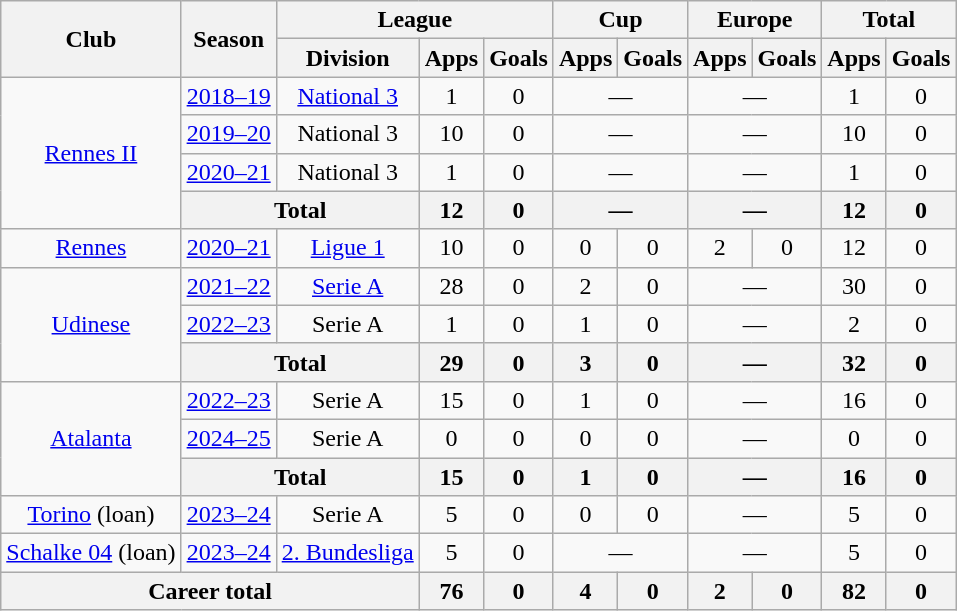<table class="wikitable" style="text-align:center;">
<tr>
<th rowspan="2">Club</th>
<th rowspan="2">Season</th>
<th colspan="3">League</th>
<th colspan="2">Cup</th>
<th colspan="2">Europe</th>
<th colspan="2">Total</th>
</tr>
<tr>
<th>Division</th>
<th>Apps</th>
<th>Goals</th>
<th>Apps</th>
<th>Goals</th>
<th>Apps</th>
<th>Goals</th>
<th>Apps</th>
<th>Goals</th>
</tr>
<tr>
<td rowspan="4"><a href='#'>Rennes II</a></td>
<td><a href='#'>2018–19</a></td>
<td><a href='#'>National 3</a></td>
<td>1</td>
<td>0</td>
<td colspan="2">—</td>
<td colspan="2">—</td>
<td>1</td>
<td>0</td>
</tr>
<tr>
<td><a href='#'>2019–20</a></td>
<td>National 3</td>
<td>10</td>
<td>0</td>
<td colspan="2">—</td>
<td colspan="2">—</td>
<td>10</td>
<td>0</td>
</tr>
<tr>
<td><a href='#'>2020–21</a></td>
<td>National 3</td>
<td>1</td>
<td>0</td>
<td colspan="2">—</td>
<td colspan="2">—</td>
<td>1</td>
<td>0</td>
</tr>
<tr>
<th colspan="2">Total</th>
<th>12</th>
<th>0</th>
<th colspan="2">—</th>
<th colspan="2">—</th>
<th>12</th>
<th>0</th>
</tr>
<tr>
<td><a href='#'>Rennes</a></td>
<td><a href='#'>2020–21</a></td>
<td><a href='#'>Ligue 1</a></td>
<td>10</td>
<td>0</td>
<td>0</td>
<td>0</td>
<td>2</td>
<td>0</td>
<td>12</td>
<td>0</td>
</tr>
<tr>
<td rowspan="3"><a href='#'>Udinese</a></td>
<td><a href='#'>2021–22</a></td>
<td><a href='#'>Serie A</a></td>
<td>28</td>
<td>0</td>
<td>2</td>
<td>0</td>
<td colspan="2">—</td>
<td>30</td>
<td>0</td>
</tr>
<tr>
<td><a href='#'>2022–23</a></td>
<td>Serie A</td>
<td>1</td>
<td>0</td>
<td>1</td>
<td>0</td>
<td colspan="2">—</td>
<td>2</td>
<td>0</td>
</tr>
<tr>
<th colspan="2">Total</th>
<th>29</th>
<th>0</th>
<th>3</th>
<th>0</th>
<th colspan="2">—</th>
<th>32</th>
<th>0</th>
</tr>
<tr>
<td rowspan="3"><a href='#'>Atalanta</a></td>
<td><a href='#'>2022–23</a></td>
<td>Serie A</td>
<td>15</td>
<td>0</td>
<td>1</td>
<td>0</td>
<td colspan="2">—</td>
<td>16</td>
<td>0</td>
</tr>
<tr>
<td><a href='#'>2024–25</a></td>
<td>Serie A</td>
<td>0</td>
<td>0</td>
<td>0</td>
<td>0</td>
<td colspan="2">—</td>
<td>0</td>
<td>0</td>
</tr>
<tr>
<th colspan="2">Total</th>
<th>15</th>
<th>0</th>
<th>1</th>
<th>0</th>
<th colspan="2">—</th>
<th>16</th>
<th>0</th>
</tr>
<tr>
<td><a href='#'>Torino</a> (loan)</td>
<td><a href='#'>2023–24</a></td>
<td>Serie A</td>
<td>5</td>
<td>0</td>
<td>0</td>
<td>0</td>
<td colspan="2">—</td>
<td>5</td>
<td>0</td>
</tr>
<tr>
<td><a href='#'>Schalke 04</a> (loan)</td>
<td><a href='#'>2023–24</a></td>
<td><a href='#'>2. Bundesliga</a></td>
<td>5</td>
<td>0</td>
<td colspan="2">—</td>
<td colspan="2">—</td>
<td>5</td>
<td>0</td>
</tr>
<tr>
<th colspan="3">Career total</th>
<th>76</th>
<th>0</th>
<th>4</th>
<th>0</th>
<th>2</th>
<th>0</th>
<th>82</th>
<th>0</th>
</tr>
</table>
